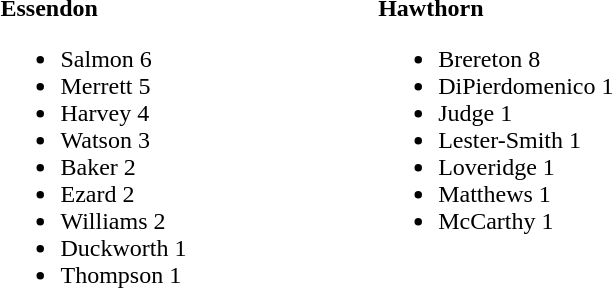<table style="width:40%;">
<tr>
<td style="vertical-align:top; width:30%;"><br><strong>Essendon</strong><ul><li>Salmon 6</li><li>Merrett 5</li><li>Harvey 4</li><li>Watson 3</li><li>Baker 2</li><li>Ezard 2</li><li>Williams 2</li><li>Duckworth 1</li><li>Thompson 1</li></ul></td>
<td style="vertical-align:top; width:30%;"><br><strong>Hawthorn</strong><ul><li>Brereton 8</li><li>DiPierdomenico 1</li><li>Judge 1</li><li>Lester-Smith 1</li><li>Loveridge 1</li><li>Matthews 1</li><li>McCarthy 1</li></ul></td>
</tr>
</table>
